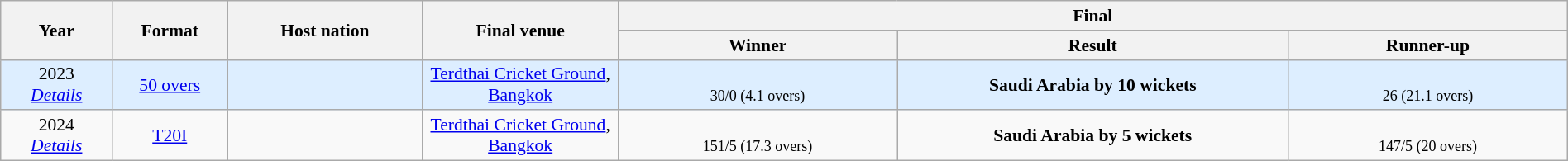<table class="wikitable sortable" style="font-size:90%; width: 100%; text-align: center;">
<tr>
<th rowspan=2 width=4%>Year</th>
<th rowspan=2 width=4%>Format</th>
<th rowspan=2 width=7%>Host nation</th>
<th rowspan=2 width=7%>Final venue</th>
<th colspan=3>Final</th>
</tr>
<tr>
<th width=10%>Winner</th>
<th width=14%>Result</th>
<th width=10%>Runner-up</th>
</tr>
<tr style="background:#ddeeff">
<td>2023<br><em><a href='#'>Details</a></em></td>
<td><a href='#'>50 overs</a></td>
<td></td>
<td><a href='#'>Terdthai Cricket Ground</a>,<br><a href='#'>Bangkok</a></td>
<td><br> <small>30/0 (4.1 overs)</small></td>
<td><strong>Saudi Arabia by 10 wickets</strong><br></td>
<td><br> <small>26 (21.1 overs)</small></td>
</tr>
<tr>
<td>2024<br><em><a href='#'>Details</a></em></td>
<td><a href='#'>T20I</a></td>
<td></td>
<td><a href='#'>Terdthai Cricket Ground</a>,<br><a href='#'>Bangkok</a></td>
<td><br> <small>151/5 (17.3 overs)</small></td>
<td><strong>Saudi Arabia by 5 wickets</strong> </td>
<td><br> <small>147/5 (20 overs)</small></td>
</tr>
</table>
